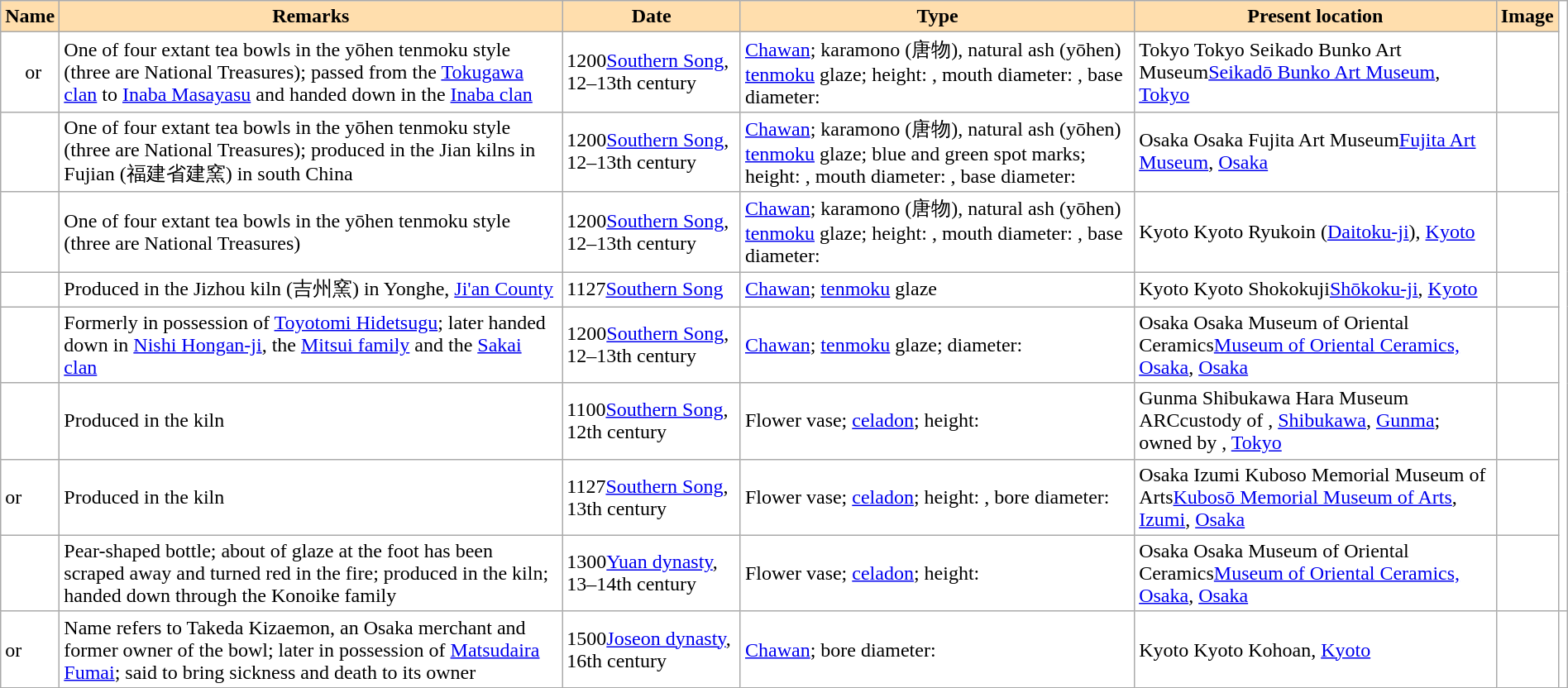<table class="wikitable sortable" width="100%" style="background:#ffffff;">
<tr>
<th align="left" style="background:#ffdead;">Name</th>
<th align="left" style="background:#ffdead;" class="unsortable">Remarks</th>
<th align="left" style="background:#ffdead;">Date</th>
<th align="left" style="background:#ffdead;" class="unsortable">Type</th>
<th align="left" style="background:#ffdead;">Present location</th>
<th align="left" style="background:#ffdead;" class="unsortable">Image</th>
</tr>
<tr>
<td>　or </td>
<td>One of four extant tea bowls in the yōhen tenmoku style (three are National Treasures); passed from the <a href='#'>Tokugawa clan</a> to <a href='#'>Inaba Masayasu</a> and handed down in the <a href='#'>Inaba clan</a></td>
<td><span>1200</span><a href='#'>Southern Song</a>, 12–13th century</td>
<td><a href='#'>Chawan</a>; karamono (唐物), natural ash (yōhen) <a href='#'>tenmoku</a> glaze; height: , mouth diameter: , base diameter: </td>
<td><span>Tokyo Tokyo Seikado Bunko Art Museum</span><a href='#'>Seikadō Bunko Art Museum</a>, <a href='#'>Tokyo</a></td>
<td></td>
</tr>
<tr>
<td></td>
<td>One of four extant tea bowls in the yōhen tenmoku style (three are National Treasures); produced in the Jian kilns in Fujian (福建省建窯) in south China</td>
<td><span>1200</span><a href='#'>Southern Song</a>, 12–13th century</td>
<td><a href='#'>Chawan</a>; karamono (唐物), natural ash (yōhen) <a href='#'>tenmoku</a> glaze; blue and green spot marks; height: , mouth diameter: , base diameter: </td>
<td><span>Osaka Osaka Fujita Art Museum</span><a href='#'>Fujita Art Museum</a>, <a href='#'>Osaka</a></td>
<td></td>
</tr>
<tr>
<td></td>
<td>One of four extant tea bowls in the yōhen tenmoku style (three are National Treasures)</td>
<td><span>1200</span><a href='#'>Southern Song</a>, 12–13th century</td>
<td><a href='#'>Chawan</a>; karamono (唐物), natural ash (yōhen) <a href='#'>tenmoku</a> glaze; height: , mouth diameter: , base diameter: </td>
<td><span>Kyoto Kyoto Ryukoin</span> (<a href='#'>Daitoku-ji</a>), <a href='#'>Kyoto</a></td>
<td></td>
</tr>
<tr>
<td></td>
<td>Produced in the Jizhou kiln (吉州窯) in Yonghe, <a href='#'>Ji'an County</a></td>
<td><span>1127</span><a href='#'>Southern Song</a></td>
<td><a href='#'>Chawan</a>; <a href='#'>tenmoku</a> glaze</td>
<td><span>Kyoto Kyoto Shokokuji</span><a href='#'>Shōkoku-ji</a>, <a href='#'>Kyoto</a></td>
<td></td>
</tr>
<tr>
<td></td>
<td>Formerly in possession of <a href='#'>Toyotomi Hidetsugu</a>; later handed down in <a href='#'>Nishi Hongan-ji</a>, the <a href='#'>Mitsui family</a> and the <a href='#'>Sakai clan</a></td>
<td><span>1200</span><a href='#'>Southern Song</a>, 12–13th century</td>
<td><a href='#'>Chawan</a>; <a href='#'>tenmoku</a> glaze; diameter: </td>
<td><span>Osaka Osaka Museum of Oriental Ceramics</span><a href='#'>Museum of Oriental Ceramics, Osaka</a>, <a href='#'>Osaka</a></td>
<td></td>
</tr>
<tr>
<td></td>
<td>Produced in the  kiln</td>
<td><span>1100</span><a href='#'>Southern Song</a>, 12th century</td>
<td>Flower vase; <a href='#'>celadon</a>; height: </td>
<td><span>Gunma Shibukawa Hara Museum ARC</span>custody of , <a href='#'>Shibukawa</a>, <a href='#'>Gunma</a>; owned by , <a href='#'>Tokyo</a></td>
<td></td>
</tr>
<tr>
<td> or </td>
<td>Produced in the  kiln</td>
<td><span>1127</span><a href='#'>Southern Song</a>, 13th century</td>
<td>Flower vase; <a href='#'>celadon</a>; height: , bore diameter: </td>
<td><span>Osaka Izumi Kuboso Memorial Museum of Arts</span><a href='#'>Kubosō Memorial Museum of Arts</a>, <a href='#'>Izumi</a>, <a href='#'>Osaka</a></td>
<td></td>
</tr>
<tr>
<td></td>
<td>Pear-shaped bottle; about  of glaze at the foot has been scraped away and turned red in the fire; produced in the  kiln; handed down through the Konoike family</td>
<td><span>1300</span><a href='#'>Yuan dynasty</a>, 13–14th century</td>
<td>Flower vase; <a href='#'>celadon</a>; height: </td>
<td><span>Osaka Osaka Museum of Oriental Ceramics</span><a href='#'>Museum of Oriental Ceramics, Osaka</a>, <a href='#'>Osaka</a></td>
<td></td>
</tr>
<tr>
<td> or </td>
<td>Name refers to Takeda Kizaemon, an Osaka merchant and former owner of the bowl; later in possession of <a href='#'>Matsudaira Fumai</a>; said to bring sickness and death to its owner</td>
<td><span>1500</span><a href='#'>Joseon dynasty</a>, 16th century</td>
<td><a href='#'>Chawan</a>; bore diameter: </td>
<td><span>Kyoto Kyoto Kohoan</span>, <a href='#'>Kyoto</a></td>
<td></td>
<td></td>
</tr>
</table>
